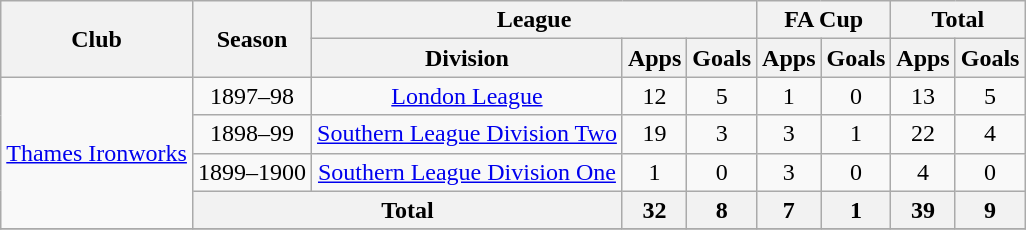<table class="wikitable" style="text-align: center;">
<tr>
<th rowspan="2">Club</th>
<th rowspan="2">Season</th>
<th colspan="3">League</th>
<th colspan="2">FA Cup</th>
<th colspan="2">Total</th>
</tr>
<tr>
<th>Division</th>
<th>Apps</th>
<th>Goals</th>
<th>Apps</th>
<th>Goals</th>
<th>Apps</th>
<th>Goals</th>
</tr>
<tr>
<td rowspan="4"><a href='#'>Thames Ironworks</a></td>
<td>1897–98</td>
<td><a href='#'>London League</a></td>
<td>12</td>
<td>5</td>
<td>1</td>
<td>0</td>
<td>13</td>
<td>5</td>
</tr>
<tr>
<td>1898–99</td>
<td><a href='#'>Southern League Division Two</a></td>
<td>19</td>
<td>3</td>
<td>3</td>
<td>1</td>
<td>22</td>
<td>4</td>
</tr>
<tr>
<td>1899–1900</td>
<td><a href='#'>Southern League Division One</a></td>
<td>1</td>
<td>0</td>
<td>3</td>
<td>0</td>
<td>4</td>
<td>0</td>
</tr>
<tr>
<th colspan="2">Total</th>
<th>32</th>
<th>8</th>
<th>7</th>
<th>1</th>
<th>39</th>
<th>9</th>
</tr>
<tr>
</tr>
</table>
